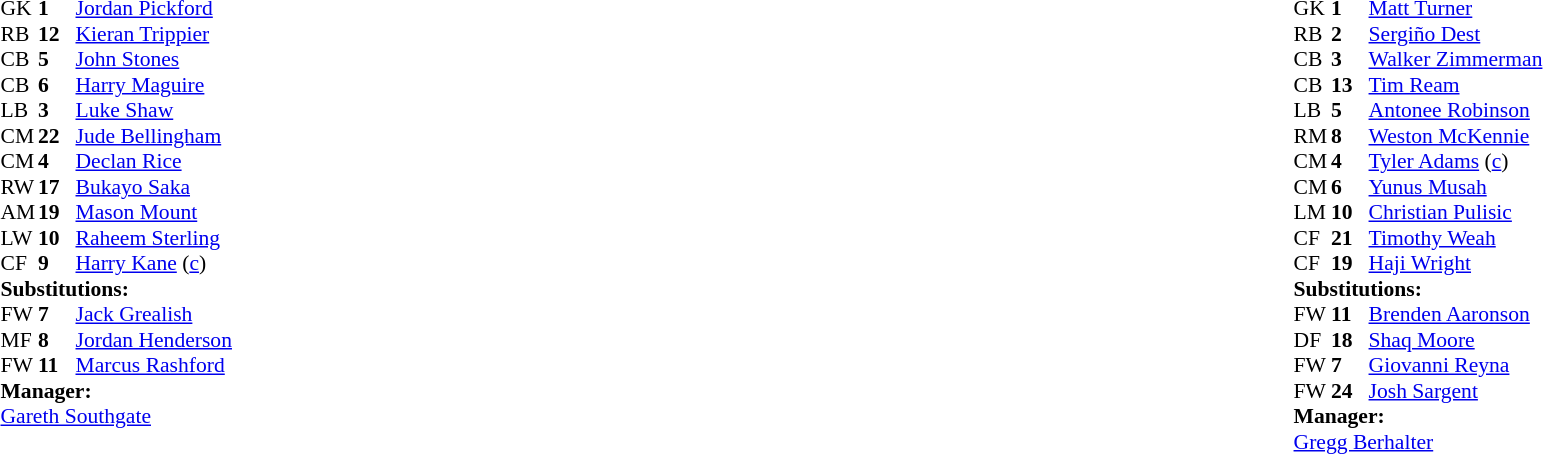<table width="100%">
<tr>
<td valign="top" width="40%"><br><table style="font-size:90%" cellspacing="0" cellpadding="0">
<tr>
<th width=25></th>
<th width=25></th>
</tr>
<tr>
<td>GK</td>
<td><strong>1</strong></td>
<td><a href='#'>Jordan Pickford</a></td>
</tr>
<tr>
<td>RB</td>
<td><strong>12</strong></td>
<td><a href='#'>Kieran Trippier</a></td>
</tr>
<tr>
<td>CB</td>
<td><strong>5</strong></td>
<td><a href='#'>John Stones</a></td>
</tr>
<tr>
<td>CB</td>
<td><strong>6</strong></td>
<td><a href='#'>Harry Maguire</a></td>
</tr>
<tr>
<td>LB</td>
<td><strong>3</strong></td>
<td><a href='#'>Luke Shaw</a></td>
</tr>
<tr>
<td>CM</td>
<td><strong>22</strong></td>
<td><a href='#'>Jude Bellingham</a></td>
<td></td>
<td></td>
</tr>
<tr>
<td>CM</td>
<td><strong>4</strong></td>
<td><a href='#'>Declan Rice</a></td>
</tr>
<tr>
<td>RW</td>
<td><strong>17</strong></td>
<td><a href='#'>Bukayo Saka</a></td>
<td></td>
<td></td>
</tr>
<tr>
<td>AM</td>
<td><strong>19</strong></td>
<td><a href='#'>Mason Mount</a></td>
</tr>
<tr>
<td>LW</td>
<td><strong>10</strong></td>
<td><a href='#'>Raheem Sterling</a></td>
<td></td>
<td></td>
</tr>
<tr>
<td>CF</td>
<td><strong>9</strong></td>
<td><a href='#'>Harry Kane</a> (<a href='#'>c</a>)</td>
</tr>
<tr>
<td colspan=3><strong>Substitutions:</strong></td>
</tr>
<tr>
<td>FW</td>
<td><strong>7</strong></td>
<td><a href='#'>Jack Grealish</a></td>
<td></td>
<td></td>
</tr>
<tr>
<td>MF</td>
<td><strong>8</strong></td>
<td><a href='#'>Jordan Henderson</a></td>
<td></td>
<td></td>
</tr>
<tr>
<td>FW</td>
<td><strong>11</strong></td>
<td><a href='#'>Marcus Rashford</a></td>
<td></td>
<td></td>
</tr>
<tr>
<td colspan=3><strong>Manager:</strong></td>
</tr>
<tr>
<td colspan=3><a href='#'>Gareth Southgate</a></td>
</tr>
</table>
</td>
<td valign="top"></td>
<td valign="top" width="50%"><br><table style="font-size:90%; margin:auto" cellspacing="0" cellpadding="0">
<tr>
<th width=25></th>
<th width=25></th>
</tr>
<tr>
<td>GK</td>
<td><strong>1</strong></td>
<td><a href='#'>Matt Turner</a></td>
</tr>
<tr>
<td>RB</td>
<td><strong>2</strong></td>
<td><a href='#'>Sergiño Dest</a></td>
<td></td>
<td></td>
</tr>
<tr>
<td>CB</td>
<td><strong>3</strong></td>
<td><a href='#'>Walker Zimmerman</a></td>
</tr>
<tr>
<td>CB</td>
<td><strong>13</strong></td>
<td><a href='#'>Tim Ream</a></td>
</tr>
<tr>
<td>LB</td>
<td><strong>5</strong></td>
<td><a href='#'>Antonee Robinson</a></td>
</tr>
<tr>
<td>RM</td>
<td><strong>8</strong></td>
<td><a href='#'>Weston McKennie</a></td>
<td></td>
<td></td>
</tr>
<tr>
<td>CM</td>
<td><strong>4</strong></td>
<td><a href='#'>Tyler Adams</a> (<a href='#'>c</a>)</td>
</tr>
<tr>
<td>CM</td>
<td><strong>6</strong></td>
<td><a href='#'>Yunus Musah</a></td>
</tr>
<tr>
<td>LM</td>
<td><strong>10</strong></td>
<td><a href='#'>Christian Pulisic</a></td>
</tr>
<tr>
<td>CF</td>
<td><strong>21</strong></td>
<td><a href='#'>Timothy Weah</a></td>
<td></td>
<td></td>
</tr>
<tr>
<td>CF</td>
<td><strong>19</strong></td>
<td><a href='#'>Haji Wright</a></td>
<td></td>
<td></td>
</tr>
<tr>
<td colspan=3><strong>Substitutions:</strong></td>
</tr>
<tr>
<td>FW</td>
<td><strong>11</strong></td>
<td><a href='#'>Brenden Aaronson</a></td>
<td></td>
<td></td>
</tr>
<tr>
<td>DF</td>
<td><strong>18</strong></td>
<td><a href='#'>Shaq Moore</a></td>
<td></td>
<td></td>
</tr>
<tr>
<td>FW</td>
<td><strong>7</strong></td>
<td><a href='#'>Giovanni Reyna</a></td>
<td></td>
<td></td>
</tr>
<tr>
<td>FW</td>
<td><strong>24</strong></td>
<td><a href='#'>Josh Sargent</a></td>
<td></td>
<td></td>
</tr>
<tr>
<td colspan=3><strong>Manager:</strong></td>
</tr>
<tr>
<td colspan=3><a href='#'>Gregg Berhalter</a></td>
</tr>
</table>
</td>
</tr>
</table>
